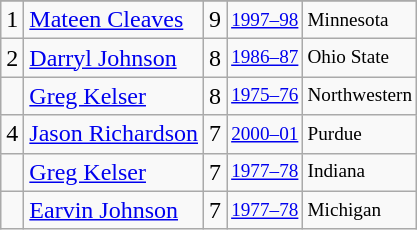<table class="wikitable">
<tr>
</tr>
<tr>
<td>1</td>
<td><a href='#'>Mateen Cleaves</a></td>
<td>9</td>
<td style="font-size:80%;"><a href='#'>1997–98</a></td>
<td style="font-size:80%;">Minnesota</td>
</tr>
<tr>
<td>2</td>
<td><a href='#'>Darryl Johnson</a></td>
<td>8</td>
<td style="font-size:80%;"><a href='#'>1986–87</a></td>
<td style="font-size:80%;">Ohio State</td>
</tr>
<tr>
<td></td>
<td><a href='#'>Greg Kelser</a></td>
<td>8</td>
<td style="font-size:80%;"><a href='#'>1975–76</a></td>
<td style="font-size:80%;">Northwestern</td>
</tr>
<tr>
<td>4</td>
<td><a href='#'>Jason Richardson</a></td>
<td>7</td>
<td style="font-size:80%;"><a href='#'>2000–01</a></td>
<td style="font-size:80%;">Purdue</td>
</tr>
<tr>
<td></td>
<td><a href='#'>Greg Kelser</a></td>
<td>7</td>
<td style="font-size:80%;"><a href='#'>1977–78</a></td>
<td style="font-size:80%;">Indiana</td>
</tr>
<tr>
<td></td>
<td><a href='#'>Earvin Johnson</a></td>
<td>7</td>
<td style="font-size:80%;"><a href='#'>1977–78</a></td>
<td style="font-size:80%;">Michigan</td>
</tr>
</table>
